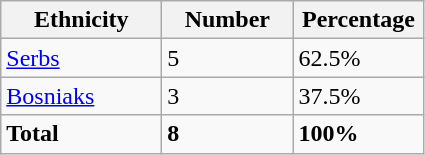<table class="wikitable">
<tr>
<th width="100px">Ethnicity</th>
<th width="80px">Number</th>
<th width="80px">Percentage</th>
</tr>
<tr>
<td><a href='#'>Serbs</a></td>
<td>5</td>
<td>62.5%</td>
</tr>
<tr>
<td><a href='#'>Bosniaks</a></td>
<td>3</td>
<td>37.5%</td>
</tr>
<tr>
<td><strong>Total</strong></td>
<td><strong>8</strong></td>
<td><strong>100%</strong></td>
</tr>
</table>
